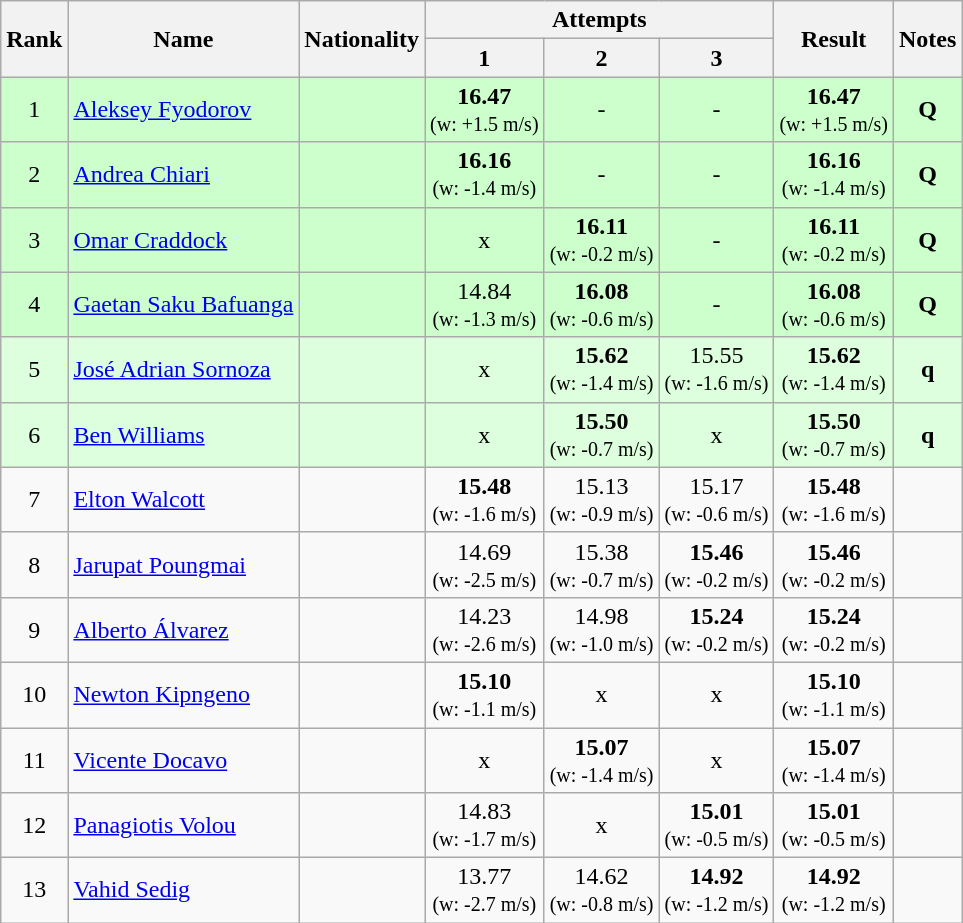<table class="wikitable sortable" style="text-align:center">
<tr>
<th rowspan=2>Rank</th>
<th rowspan=2>Name</th>
<th rowspan=2>Nationality</th>
<th colspan=3>Attempts</th>
<th rowspan=2>Result</th>
<th rowspan=2>Notes</th>
</tr>
<tr>
<th>1</th>
<th>2</th>
<th>3</th>
</tr>
<tr bgcolor=ccffcc>
<td>1</td>
<td align=left><a href='#'>Aleksey Fyodorov</a></td>
<td align=left></td>
<td><strong>16.47</strong><br><small>(w: +1.5 m/s)</small></td>
<td>-</td>
<td>-</td>
<td><strong>16.47</strong> <br><small>(w: +1.5 m/s)</small></td>
<td><strong>Q</strong></td>
</tr>
<tr bgcolor=ccffcc>
<td>2</td>
<td align=left><a href='#'>Andrea Chiari</a></td>
<td align=left></td>
<td><strong>16.16</strong><br><small>(w: -1.4 m/s)</small></td>
<td>-</td>
<td>-</td>
<td><strong>16.16</strong> <br><small>(w: -1.4 m/s)</small></td>
<td><strong>Q</strong></td>
</tr>
<tr bgcolor=ccffcc>
<td>3</td>
<td align=left><a href='#'>Omar Craddock</a></td>
<td align=left></td>
<td>x</td>
<td><strong>16.11</strong><br><small>(w: -0.2 m/s)</small></td>
<td>-</td>
<td><strong>16.11</strong> <br><small>(w: -0.2 m/s)</small></td>
<td><strong>Q</strong></td>
</tr>
<tr bgcolor=ccffcc>
<td>4</td>
<td align=left><a href='#'>Gaetan Saku Bafuanga</a></td>
<td align=left></td>
<td>14.84<br><small>(w: -1.3 m/s)</small></td>
<td><strong>16.08</strong><br><small>(w: -0.6 m/s)</small></td>
<td>-</td>
<td><strong>16.08</strong> <br><small>(w: -0.6 m/s)</small></td>
<td><strong>Q</strong></td>
</tr>
<tr bgcolor=ddffdd>
<td>5</td>
<td align=left><a href='#'>José Adrian Sornoza</a></td>
<td align=left></td>
<td>x</td>
<td><strong>15.62</strong><br><small>(w: -1.4 m/s)</small></td>
<td>15.55<br><small>(w: -1.6 m/s)</small></td>
<td><strong>15.62</strong> <br><small>(w: -1.4 m/s)</small></td>
<td><strong>q</strong></td>
</tr>
<tr bgcolor=ddffdd>
<td>6</td>
<td align=left><a href='#'>Ben Williams</a></td>
<td align=left></td>
<td>x</td>
<td><strong>15.50</strong><br><small>(w: -0.7 m/s)</small></td>
<td>x</td>
<td><strong>15.50</strong> <br><small>(w: -0.7 m/s)</small></td>
<td><strong>q</strong></td>
</tr>
<tr>
<td>7</td>
<td align=left><a href='#'>Elton Walcott</a></td>
<td align=left></td>
<td><strong>15.48</strong><br><small>(w: -1.6 m/s)</small></td>
<td>15.13<br><small>(w: -0.9 m/s)</small></td>
<td>15.17<br><small>(w: -0.6 m/s)</small></td>
<td><strong>15.48</strong> <br><small>(w: -1.6 m/s)</small></td>
<td></td>
</tr>
<tr>
<td>8</td>
<td align=left><a href='#'>Jarupat Poungmai</a></td>
<td align=left></td>
<td>14.69<br><small>(w: -2.5 m/s)</small></td>
<td>15.38<br><small>(w: -0.7 m/s)</small></td>
<td><strong>15.46</strong><br><small>(w: -0.2 m/s)</small></td>
<td><strong>15.46</strong> <br><small>(w: -0.2 m/s)</small></td>
<td></td>
</tr>
<tr>
<td>9</td>
<td align=left><a href='#'>Alberto Álvarez</a></td>
<td align=left></td>
<td>14.23<br><small>(w: -2.6 m/s)</small></td>
<td>14.98<br><small>(w: -1.0 m/s)</small></td>
<td><strong>15.24</strong><br><small>(w: -0.2 m/s)</small></td>
<td><strong>15.24</strong> <br><small>(w: -0.2 m/s)</small></td>
<td></td>
</tr>
<tr>
<td>10</td>
<td align=left><a href='#'>Newton Kipngeno</a></td>
<td align=left></td>
<td><strong>15.10</strong><br><small>(w: -1.1 m/s)</small></td>
<td>x</td>
<td>x</td>
<td><strong>15.10</strong> <br><small>(w: -1.1 m/s)</small></td>
<td></td>
</tr>
<tr>
<td>11</td>
<td align=left><a href='#'>Vicente Docavo</a></td>
<td align=left></td>
<td>x</td>
<td><strong>15.07</strong><br><small>(w: -1.4 m/s)</small></td>
<td>x</td>
<td><strong>15.07</strong> <br><small>(w: -1.4 m/s)</small></td>
<td></td>
</tr>
<tr>
<td>12</td>
<td align=left><a href='#'>Panagiotis Volou</a></td>
<td align=left></td>
<td>14.83<br><small>(w: -1.7 m/s)</small></td>
<td>x</td>
<td><strong>15.01</strong><br><small>(w: -0.5 m/s)</small></td>
<td><strong>15.01</strong> <br><small>(w: -0.5 m/s)</small></td>
<td></td>
</tr>
<tr>
<td>13</td>
<td align=left><a href='#'>Vahid Sedig</a></td>
<td align=left></td>
<td>13.77<br><small>(w: -2.7 m/s)</small></td>
<td>14.62<br><small>(w: -0.8 m/s)</small></td>
<td><strong>14.92</strong><br><small>(w: -1.2 m/s)</small></td>
<td><strong>14.92</strong> <br><small>(w: -1.2 m/s)</small></td>
<td></td>
</tr>
</table>
